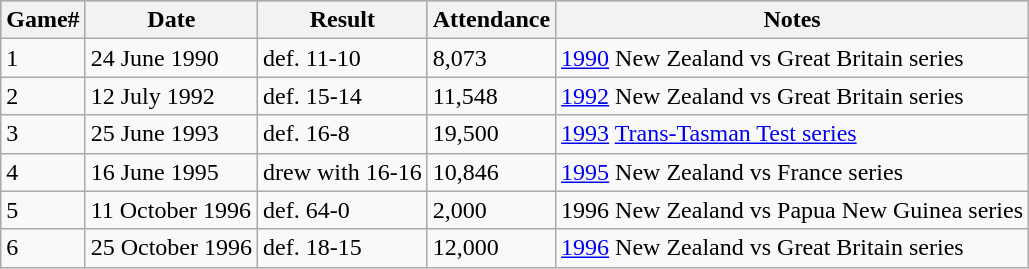<table class="wikitable">
<tr style="background:#bdb76b;">
<th>Game#</th>
<th>Date</th>
<th>Result</th>
<th>Attendance</th>
<th>Notes</th>
</tr>
<tr>
<td>1</td>
<td>24 June 1990</td>
<td> def.  11-10</td>
<td>8,073</td>
<td><a href='#'>1990</a> New Zealand vs Great Britain series</td>
</tr>
<tr>
<td>2</td>
<td>12 July 1992</td>
<td> def.  15-14</td>
<td>11,548</td>
<td><a href='#'>1992</a> New Zealand vs Great Britain series</td>
</tr>
<tr>
<td>3</td>
<td>25 June 1993</td>
<td> def.  16-8</td>
<td>19,500</td>
<td><a href='#'>1993</a> <a href='#'>Trans-Tasman Test series</a></td>
</tr>
<tr>
<td>4</td>
<td>16 June 1995</td>
<td> drew with  16-16</td>
<td>10,846</td>
<td><a href='#'>1995</a> New Zealand vs France series</td>
</tr>
<tr>
<td>5</td>
<td>11 October 1996</td>
<td> def.  64-0</td>
<td>2,000</td>
<td>1996 New Zealand vs Papua New Guinea series</td>
</tr>
<tr>
<td>6</td>
<td>25 October 1996</td>
<td> def.  18-15</td>
<td>12,000</td>
<td><a href='#'>1996</a> New Zealand vs Great Britain series</td>
</tr>
</table>
